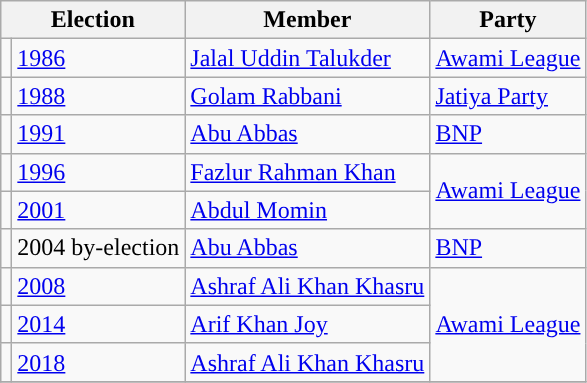<table class="wikitable">
<tr>
<th colspan="2">Election</th>
<th>Member</th>
<th>Party</th>
</tr>
<tr>
<td style="background-color:"></td>
<td><a href='#'>1986</a></td>
<td><a href='#'>Jalal Uddin Talukder</a></td>
<td><a href='#'>Awami League</a></td>
</tr>
<tr>
<td style="background-color:"></td>
<td><a href='#'>1988</a></td>
<td><a href='#'>Golam Rabbani</a></td>
<td><a href='#'>Jatiya Party</a></td>
</tr>
<tr>
<td style="background-color:"></td>
<td><a href='#'>1991</a></td>
<td><a href='#'>Abu Abbas</a></td>
<td><a href='#'>BNP</a></td>
</tr>
<tr>
<td style="background-color:"></td>
<td><a href='#'>1996</a></td>
<td><a href='#'>Fazlur Rahman Khan</a></td>
<td rowspan="2"><a href='#'>Awami League</a></td>
</tr>
<tr>
<td style="background-color:"></td>
<td><a href='#'>2001</a></td>
<td><a href='#'>Abdul Momin</a></td>
</tr>
<tr>
<td style="background-color:"></td>
<td>2004 by-election</td>
<td><a href='#'>Abu Abbas</a></td>
<td><a href='#'>BNP</a></td>
</tr>
<tr>
<td style="background-color:"></td>
<td><a href='#'>2008</a></td>
<td><a href='#'>Ashraf Ali Khan Khasru</a></td>
<td rowspan="3"><a href='#'>Awami League</a></td>
</tr>
<tr>
<td style="background-color:"></td>
<td><a href='#'>2014</a></td>
<td><a href='#'>Arif Khan Joy</a></td>
</tr>
<tr>
<td style="background-color:"></td>
<td><a href='#'>2018</a></td>
<td><a href='#'>Ashraf Ali Khan Khasru</a></td>
</tr>
<tr>
</tr>
</table>
